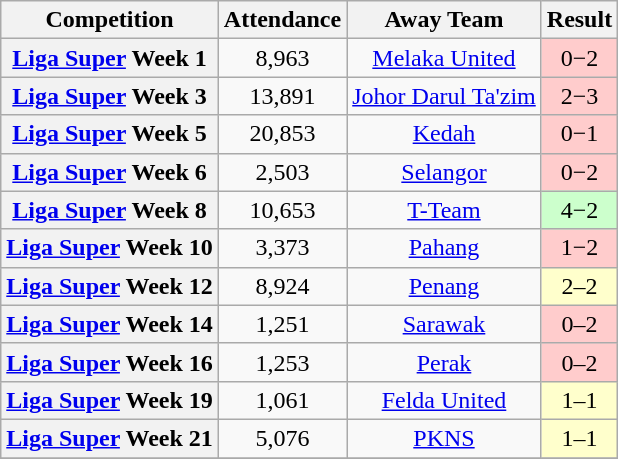<table class="wikitable plainrowheaders sortable" style="text-align:center;">
<tr>
<th>Competition</th>
<th>Attendance</th>
<th>Away Team</th>
<th>Result</th>
</tr>
<tr>
<th scope='row'><a href='#'>Liga Super</a> Week 1</th>
<td>8,963</td>
<td><a href='#'>Melaka United</a></td>
<td align=center style="background-color:#ffcccc">0−2</td>
</tr>
<tr>
<th scope='row'><a href='#'>Liga Super</a> Week 3</th>
<td>13,891</td>
<td><a href='#'>Johor Darul Ta'zim</a></td>
<td align=center style="background-color:#ffcccc">2−3</td>
</tr>
<tr>
<th scope='row'><a href='#'>Liga Super</a>  Week 5</th>
<td>20,853</td>
<td><a href='#'>Kedah</a></td>
<td align=center style="background-color:#ffcccc">0−1</td>
</tr>
<tr>
<th scope='row'><a href='#'>Liga Super</a>  Week 6</th>
<td>2,503</td>
<td><a href='#'>Selangor</a></td>
<td align=center style="background-color:#ffcccc">0−2</td>
</tr>
<tr>
<th scope='row'><a href='#'>Liga Super</a>  Week 8</th>
<td>10,653</td>
<td><a href='#'>T-Team</a></td>
<td align=center style="background-color:#ccffcc">4−2</td>
</tr>
<tr>
<th scope='row'><a href='#'>Liga Super</a>  Week 10</th>
<td>3,373</td>
<td><a href='#'>Pahang</a></td>
<td align=center style="background-color:#ffcccc">1−2</td>
</tr>
<tr>
<th scope='row'><a href='#'>Liga Super</a>  Week 12</th>
<td>8,924</td>
<td><a href='#'>Penang</a></td>
<td align=center style="background-color:#ffffcc">2–2</td>
</tr>
<tr>
<th scope='row'><a href='#'>Liga Super</a> Week 14</th>
<td>1,251</td>
<td><a href='#'>Sarawak</a></td>
<td align=center style="background-color:#ffcccc">0–2</td>
</tr>
<tr>
<th scope='row'><a href='#'>Liga Super</a>  Week 16</th>
<td>1,253</td>
<td><a href='#'>Perak</a></td>
<td align=center style="background-color:#ffcccc">0–2</td>
</tr>
<tr>
<th scope='row'><a href='#'>Liga Super</a> Week 19</th>
<td>1,061</td>
<td><a href='#'>Felda United</a></td>
<td align=center style="background-color:#ffffcc">1–1</td>
</tr>
<tr>
<th scope='row'><a href='#'>Liga Super</a>  Week 21</th>
<td>5,076</td>
<td><a href='#'>PKNS</a></td>
<td align=center style="background-color:#ffffcc">1–1</td>
</tr>
<tr>
</tr>
</table>
